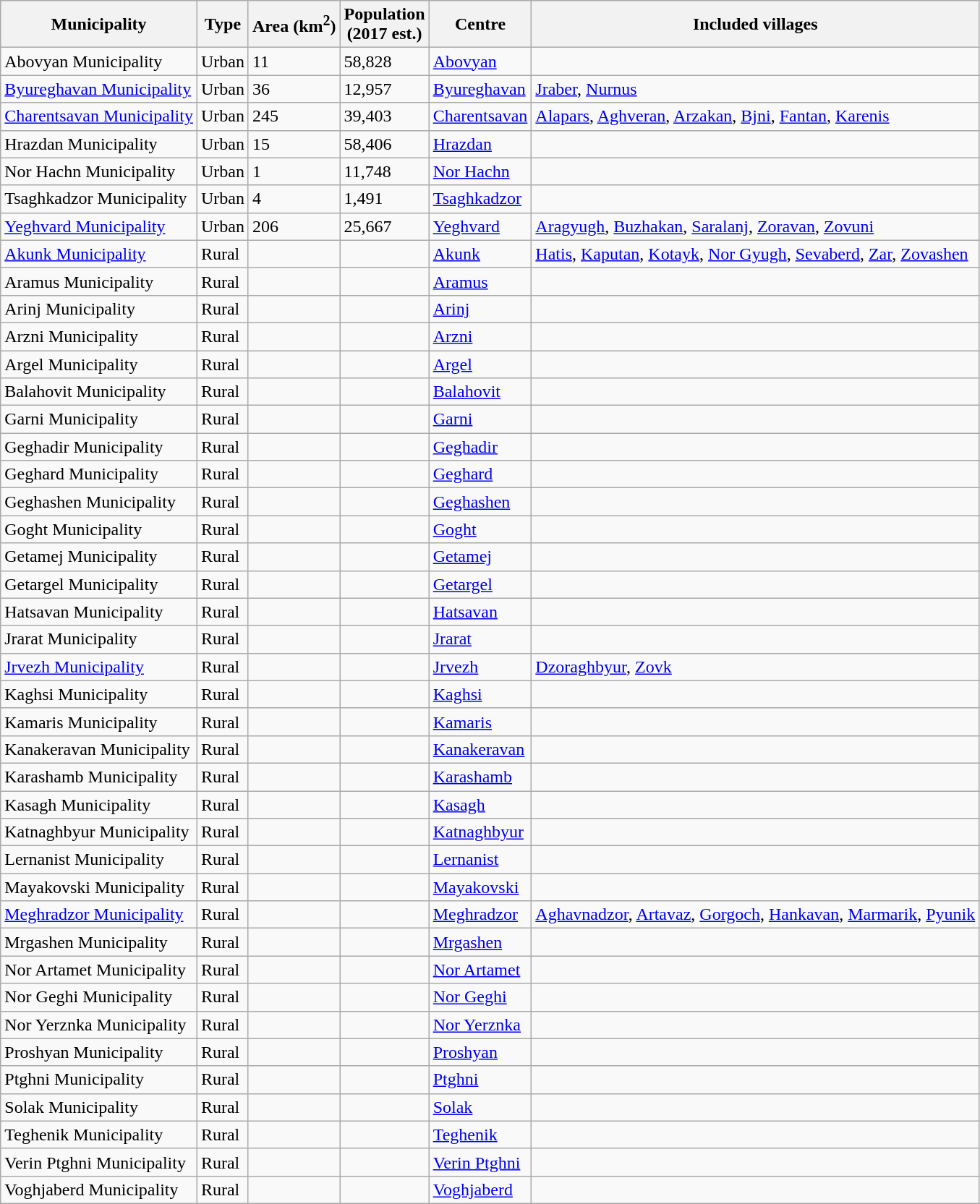<table class="wikitable sortable">
<tr>
<th>Municipality</th>
<th>Type</th>
<th>Area (km<sup>2</sup>)</th>
<th>Population<br>(2017 est.)</th>
<th>Centre</th>
<th>Included villages</th>
</tr>
<tr>
<td>Abovyan Municipality</td>
<td>Urban</td>
<td>11</td>
<td>58,828</td>
<td><a href='#'>Abovyan</a></td>
<td></td>
</tr>
<tr>
<td><a href='#'>Byureghavan Municipality</a></td>
<td>Urban</td>
<td>36</td>
<td>12,957</td>
<td><a href='#'>Byureghavan</a></td>
<td><a href='#'>Jraber</a>, <a href='#'>Nurnus</a></td>
</tr>
<tr>
<td><a href='#'>Charentsavan Municipality</a></td>
<td>Urban</td>
<td>245</td>
<td>39,403</td>
<td><a href='#'>Charentsavan</a></td>
<td><a href='#'>Alapars</a>, <a href='#'>Aghveran</a>, <a href='#'>Arzakan</a>, <a href='#'>Bjni</a>, <a href='#'>Fantan</a>, <a href='#'>Karenis</a></td>
</tr>
<tr>
<td>Hrazdan Municipality</td>
<td>Urban</td>
<td>15</td>
<td>58,406</td>
<td><a href='#'>Hrazdan</a></td>
<td></td>
</tr>
<tr>
<td>Nor Hachn Municipality</td>
<td>Urban</td>
<td>1</td>
<td>11,748</td>
<td><a href='#'>Nor Hachn</a></td>
<td></td>
</tr>
<tr>
<td>Tsaghkadzor Municipality</td>
<td>Urban</td>
<td>4</td>
<td>1,491</td>
<td><a href='#'>Tsaghkadzor</a></td>
<td></td>
</tr>
<tr>
<td><a href='#'>Yeghvard Municipality</a></td>
<td>Urban</td>
<td>206</td>
<td>25,667</td>
<td><a href='#'>Yeghvard</a></td>
<td><a href='#'>Aragyugh</a>, <a href='#'>Buzhakan</a>, <a href='#'>Saralanj</a>, <a href='#'>Zoravan</a>, <a href='#'>Zovuni</a></td>
</tr>
<tr>
<td><a href='#'>Akunk Municipality</a></td>
<td>Rural</td>
<td></td>
<td></td>
<td><a href='#'>Akunk</a></td>
<td><a href='#'>Hatis</a>, <a href='#'>Kaputan</a>, <a href='#'>Kotayk</a>, <a href='#'>Nor Gyugh</a>, <a href='#'>Sevaberd</a>, <a href='#'>Zar</a>, <a href='#'>Zovashen</a></td>
</tr>
<tr>
<td>Aramus Municipality</td>
<td>Rural</td>
<td></td>
<td></td>
<td><a href='#'>Aramus</a></td>
<td></td>
</tr>
<tr>
<td>Arinj Municipality</td>
<td>Rural</td>
<td></td>
<td></td>
<td><a href='#'>Arinj</a></td>
<td></td>
</tr>
<tr>
<td>Arzni Municipality</td>
<td>Rural</td>
<td></td>
<td></td>
<td><a href='#'>Arzni</a></td>
<td></td>
</tr>
<tr>
<td>Argel Municipality</td>
<td>Rural</td>
<td></td>
<td></td>
<td><a href='#'>Argel</a></td>
<td></td>
</tr>
<tr>
<td>Balahovit Municipality</td>
<td>Rural</td>
<td></td>
<td></td>
<td><a href='#'>Balahovit</a></td>
<td></td>
</tr>
<tr>
<td>Garni Municipality</td>
<td>Rural</td>
<td></td>
<td></td>
<td><a href='#'>Garni</a></td>
<td></td>
</tr>
<tr>
<td>Geghadir Municipality</td>
<td>Rural</td>
<td></td>
<td></td>
<td><a href='#'>Geghadir</a></td>
<td></td>
</tr>
<tr>
<td>Geghard Municipality</td>
<td>Rural</td>
<td></td>
<td></td>
<td><a href='#'>Geghard</a></td>
<td></td>
</tr>
<tr>
<td>Geghashen Municipality</td>
<td>Rural</td>
<td></td>
<td></td>
<td><a href='#'>Geghashen</a></td>
<td></td>
</tr>
<tr>
<td>Goght Municipality</td>
<td>Rural</td>
<td></td>
<td></td>
<td><a href='#'>Goght</a></td>
<td></td>
</tr>
<tr>
<td>Getamej Municipality</td>
<td>Rural</td>
<td></td>
<td></td>
<td><a href='#'>Getamej</a></td>
<td></td>
</tr>
<tr>
<td>Getargel Municipality</td>
<td>Rural</td>
<td></td>
<td></td>
<td><a href='#'>Getargel</a></td>
<td></td>
</tr>
<tr>
<td>Hatsavan Municipality</td>
<td>Rural</td>
<td></td>
<td></td>
<td><a href='#'>Hatsavan</a></td>
<td></td>
</tr>
<tr>
<td>Jrarat Municipality</td>
<td>Rural</td>
<td></td>
<td></td>
<td><a href='#'>Jrarat</a></td>
<td></td>
</tr>
<tr>
<td><a href='#'>Jrvezh Municipality</a></td>
<td>Rural</td>
<td></td>
<td></td>
<td><a href='#'>Jrvezh</a></td>
<td><a href='#'>Dzoraghbyur</a>, <a href='#'>Zovk</a></td>
</tr>
<tr>
<td>Kaghsi Municipality</td>
<td>Rural</td>
<td></td>
<td></td>
<td><a href='#'>Kaghsi</a></td>
<td></td>
</tr>
<tr>
<td>Kamaris Municipality</td>
<td>Rural</td>
<td></td>
<td></td>
<td><a href='#'>Kamaris</a></td>
<td></td>
</tr>
<tr>
<td>Kanakeravan Municipality</td>
<td>Rural</td>
<td></td>
<td></td>
<td><a href='#'>Kanakeravan</a></td>
<td></td>
</tr>
<tr>
<td>Karashamb Municipality</td>
<td>Rural</td>
<td></td>
<td></td>
<td><a href='#'>Karashamb</a></td>
<td></td>
</tr>
<tr>
<td>Kasagh Municipality</td>
<td>Rural</td>
<td></td>
<td></td>
<td><a href='#'>Kasagh</a></td>
<td></td>
</tr>
<tr>
<td>Katnaghbyur Municipality</td>
<td>Rural</td>
<td></td>
<td></td>
<td><a href='#'>Katnaghbyur</a></td>
<td></td>
</tr>
<tr>
<td>Lernanist Municipality</td>
<td>Rural</td>
<td></td>
<td></td>
<td><a href='#'>Lernanist</a></td>
<td></td>
</tr>
<tr>
<td>Mayakovski Municipality</td>
<td>Rural</td>
<td></td>
<td></td>
<td><a href='#'>Mayakovski</a></td>
<td></td>
</tr>
<tr>
<td><a href='#'>Meghradzor Municipality</a></td>
<td>Rural</td>
<td></td>
<td></td>
<td><a href='#'>Meghradzor</a></td>
<td><a href='#'>Aghavnadzor</a>, <a href='#'>Artavaz</a>, <a href='#'>Gorgoch</a>, <a href='#'>Hankavan</a>, <a href='#'>Marmarik</a>, <a href='#'>Pyunik</a></td>
</tr>
<tr>
<td>Mrgashen Municipality</td>
<td>Rural</td>
<td></td>
<td></td>
<td><a href='#'>Mrgashen</a></td>
<td></td>
</tr>
<tr>
<td>Nor Artamet Municipality</td>
<td>Rural</td>
<td></td>
<td></td>
<td><a href='#'>Nor Artamet</a></td>
<td></td>
</tr>
<tr>
<td>Nor Geghi Municipality</td>
<td>Rural</td>
<td></td>
<td></td>
<td><a href='#'>Nor Geghi</a></td>
<td></td>
</tr>
<tr>
<td>Nor Yerznka Municipality</td>
<td>Rural</td>
<td></td>
<td></td>
<td><a href='#'>Nor Yerznka</a></td>
<td></td>
</tr>
<tr>
<td>Proshyan Municipality</td>
<td>Rural</td>
<td></td>
<td></td>
<td><a href='#'>Proshyan</a></td>
<td></td>
</tr>
<tr>
<td>Ptghni Municipality</td>
<td>Rural</td>
<td></td>
<td></td>
<td><a href='#'>Ptghni</a></td>
<td></td>
</tr>
<tr>
<td>Solak Municipality</td>
<td>Rural</td>
<td></td>
<td></td>
<td><a href='#'>Solak</a></td>
<td></td>
</tr>
<tr>
<td>Teghenik Municipality</td>
<td>Rural</td>
<td></td>
<td></td>
<td><a href='#'>Teghenik</a></td>
<td></td>
</tr>
<tr>
<td>Verin Ptghni Municipality</td>
<td>Rural</td>
<td></td>
<td></td>
<td><a href='#'>Verin Ptghni</a></td>
<td></td>
</tr>
<tr>
<td>Voghjaberd Municipality</td>
<td>Rural</td>
<td></td>
<td></td>
<td><a href='#'>Voghjaberd</a></td>
<td></td>
</tr>
</table>
